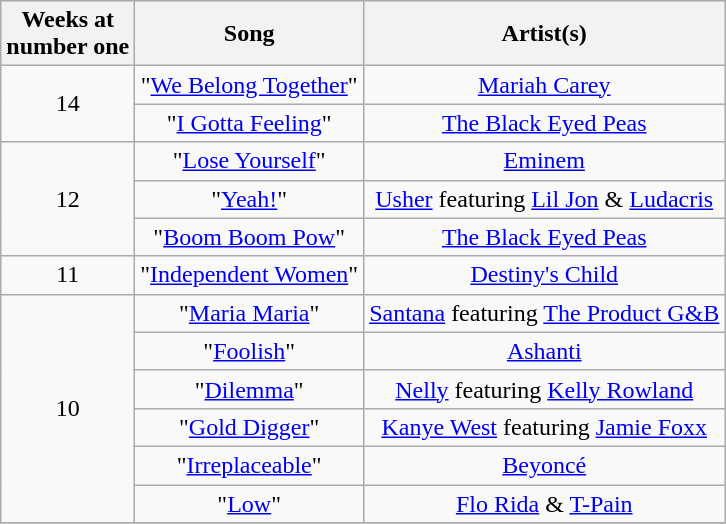<table class="wikitable sortable plainrowheaders" border="1" style="text-align: center;">
<tr>
<th>Weeks at<br>number one</th>
<th>Song</th>
<th>Artist(s)</th>
</tr>
<tr>
<td rowspan="2">14</td>
<td>"<a href='#'>We Belong Together</a>"</td>
<td><a href='#'>Mariah Carey</a></td>
</tr>
<tr>
<td>"<a href='#'>I Gotta Feeling</a>"</td>
<td><a href='#'>The Black Eyed Peas</a></td>
</tr>
<tr>
<td rowspan="3">12</td>
<td>"<a href='#'>Lose Yourself</a>"</td>
<td><a href='#'>Eminem</a></td>
</tr>
<tr>
<td>"<a href='#'>Yeah!</a>"</td>
<td><a href='#'>Usher</a> featuring <a href='#'>Lil Jon</a> & <a href='#'>Ludacris</a></td>
</tr>
<tr>
<td>"<a href='#'>Boom Boom Pow</a>"</td>
<td><a href='#'>The Black Eyed Peas</a></td>
</tr>
<tr>
<td>11</td>
<td>"<a href='#'>Independent Women</a>"</td>
<td><a href='#'>Destiny's Child</a></td>
</tr>
<tr>
<td rowspan="6">10</td>
<td>"<a href='#'>Maria Maria</a>"</td>
<td><a href='#'>Santana</a> featuring <a href='#'>The Product G&B</a></td>
</tr>
<tr>
<td>"<a href='#'>Foolish</a>"</td>
<td><a href='#'>Ashanti</a></td>
</tr>
<tr>
<td>"<a href='#'>Dilemma</a>"</td>
<td><a href='#'>Nelly</a> featuring <a href='#'>Kelly Rowland</a></td>
</tr>
<tr>
<td>"<a href='#'>Gold Digger</a>"</td>
<td><a href='#'>Kanye West</a> featuring <a href='#'>Jamie Foxx</a></td>
</tr>
<tr>
<td>"<a href='#'>Irreplaceable</a>"</td>
<td><a href='#'>Beyoncé</a></td>
</tr>
<tr>
<td>"<a href='#'>Low</a>"</td>
<td><a href='#'>Flo Rida</a> & <a href='#'>T-Pain</a></td>
</tr>
<tr>
</tr>
</table>
